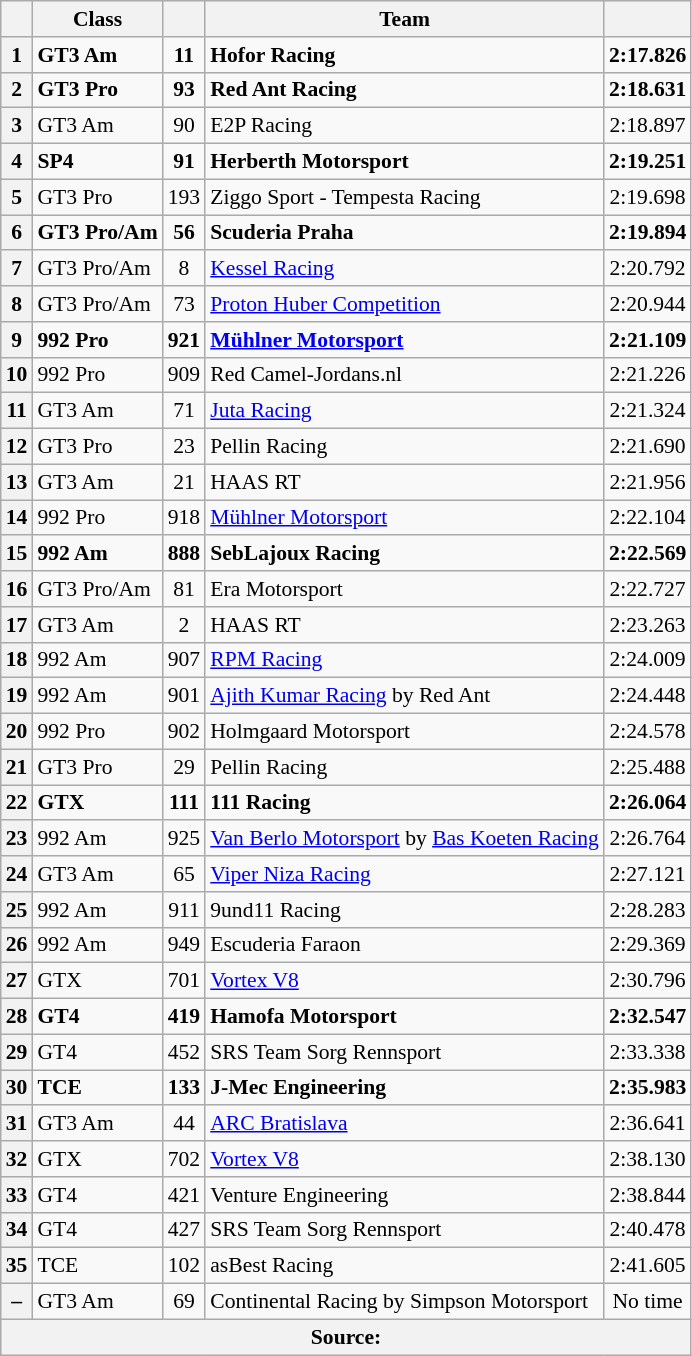<table class="wikitable sortable" style="font-size:90%;">
<tr>
<th scope="col"></th>
<th scope="col">Class</th>
<th scope="col"></th>
<th scope="col">Team</th>
<th scope="col"></th>
</tr>
<tr>
<th>1</th>
<td><strong>GT3 Am</strong></td>
<td align="center"><strong>11</strong></td>
<td><strong> Hofor Racing</strong></td>
<td align="center"><strong>2:17.826</strong></td>
</tr>
<tr>
<th>2</th>
<td><strong>GT3 Pro</strong></td>
<td align="center"><strong>93</strong></td>
<td><strong> Red Ant Racing</strong></td>
<td align="center"><strong>2:18.631</strong></td>
</tr>
<tr>
<th>3</th>
<td>GT3 Am</td>
<td align="center">90</td>
<td> E2P Racing</td>
<td align="center">2:18.897</td>
</tr>
<tr>
<th>4</th>
<td><strong>SP4</strong></td>
<td align="center"><strong>91</strong></td>
<td><strong> Herberth Motorsport</strong></td>
<td align="center"><strong>2:19.251</strong></td>
</tr>
<tr>
<th>5</th>
<td>GT3 Pro</td>
<td align="center">193</td>
<td> Ziggo Sport - Tempesta Racing</td>
<td align="center">2:19.698</td>
</tr>
<tr>
<th>6</th>
<td><strong>GT3 Pro/Am</strong></td>
<td align="center"><strong>56</strong></td>
<td><strong> Scuderia Praha</strong></td>
<td align="center"><strong>2:19.894</strong></td>
</tr>
<tr>
<th>7</th>
<td>GT3 Pro/Am</td>
<td align="center">8</td>
<td> <a href='#'>Kessel Racing</a></td>
<td align="center">2:20.792</td>
</tr>
<tr>
<th>8</th>
<td>GT3 Pro/Am</td>
<td align="center">73</td>
<td> <a href='#'>Proton Huber Competition</a></td>
<td align="center">2:20.944</td>
</tr>
<tr>
<th>9</th>
<td><strong>992 Pro</strong></td>
<td align="center"><strong>921</strong></td>
<td><strong> <a href='#'>Mühlner Motorsport</a></strong></td>
<td align="center"><strong>2:21.109</strong></td>
</tr>
<tr>
<th>10</th>
<td>992 Pro</td>
<td align="center">909</td>
<td> Red Camel-Jordans.nl</td>
<td align="center">2:21.226</td>
</tr>
<tr>
<th>11</th>
<td>GT3 Am</td>
<td align="center">71</td>
<td> <a href='#'>Juta Racing</a></td>
<td align="center">2:21.324</td>
</tr>
<tr>
<th>12</th>
<td>GT3 Pro</td>
<td align="center">23</td>
<td> Pellin Racing</td>
<td align="center">2:21.690</td>
</tr>
<tr>
<th>13</th>
<td>GT3 Am</td>
<td align="center">21</td>
<td> HAAS RT</td>
<td align="center">2:21.956</td>
</tr>
<tr>
<th>14</th>
<td>992 Pro</td>
<td align="center">918</td>
<td> <a href='#'>Mühlner Motorsport</a></td>
<td align="center">2:22.104</td>
</tr>
<tr>
<th>15</th>
<td><strong>992 Am</strong></td>
<td align="center"><strong>888</strong></td>
<td><strong> SebLajoux Racing</strong></td>
<td align="center"><strong>2:22.569</strong></td>
</tr>
<tr>
<th>16</th>
<td>GT3 Pro/Am</td>
<td align="center">81</td>
<td> Era Motorsport</td>
<td align="center">2:22.727</td>
</tr>
<tr>
<th>17</th>
<td>GT3 Am</td>
<td align="center">2</td>
<td> HAAS RT</td>
<td align="center">2:23.263</td>
</tr>
<tr>
<th>18</th>
<td>992 Am</td>
<td align="center">907</td>
<td> <a href='#'>RPM Racing</a></td>
<td align="center">2:24.009</td>
</tr>
<tr>
<th>19</th>
<td>992 Am</td>
<td align="center">901</td>
<td> <a href='#'>Ajith Kumar Racing</a> by Red Ant</td>
<td align="center">2:24.448</td>
</tr>
<tr>
<th>20</th>
<td>992 Pro</td>
<td align="center">902</td>
<td> Holmgaard Motorsport</td>
<td align="center">2:24.578</td>
</tr>
<tr>
<th>21</th>
<td>GT3 Pro</td>
<td align="center">29</td>
<td> Pellin Racing</td>
<td align="center">2:25.488</td>
</tr>
<tr>
<th>22</th>
<td><strong>GTX</strong></td>
<td align="center"><strong>111</strong></td>
<td><strong> 111 Racing</strong></td>
<td align="center"><strong>2:26.064</strong></td>
</tr>
<tr>
<th>23</th>
<td>992 Am</td>
<td align="center">925</td>
<td> <a href='#'>Van Berlo Motorsport</a> by <a href='#'>Bas Koeten Racing</a></td>
<td align="center">2:26.764</td>
</tr>
<tr>
<th>24</th>
<td>GT3 Am</td>
<td align="center">65</td>
<td> <a href='#'>Viper Niza Racing</a></td>
<td align="center">2:27.121</td>
</tr>
<tr>
<th>25</th>
<td>992 Am</td>
<td align="center">911</td>
<td> 9und11 Racing</td>
<td align="center">2:28.283</td>
</tr>
<tr>
<th>26</th>
<td>992 Am</td>
<td align="center">949</td>
<td> Escuderia Faraon</td>
<td align="center">2:29.369</td>
</tr>
<tr>
<th>27</th>
<td>GTX</td>
<td align="center">701</td>
<td> <a href='#'>Vortex V8</a></td>
<td align="center">2:30.796</td>
</tr>
<tr>
<th>28</th>
<td><strong>GT4</strong></td>
<td align="center"><strong>419</strong></td>
<td><strong> Hamofa Motorsport</strong></td>
<td align="center"><strong>2:32.547</strong></td>
</tr>
<tr>
<th>29</th>
<td>GT4</td>
<td align="center">452</td>
<td> SRS Team Sorg Rennsport</td>
<td align="center">2:33.338</td>
</tr>
<tr>
<th>30</th>
<td><strong>TCE</strong></td>
<td align="center"><strong>133</strong></td>
<td><strong> J-Mec Engineering</strong></td>
<td align="center"><strong>2:35.983</strong></td>
</tr>
<tr>
<th>31</th>
<td>GT3 Am</td>
<td align="center">44</td>
<td> <a href='#'>ARC Bratislava</a></td>
<td align="center">2:36.641</td>
</tr>
<tr>
<th>32</th>
<td>GTX</td>
<td align="center">702</td>
<td> <a href='#'>Vortex V8</a></td>
<td align="center">2:38.130</td>
</tr>
<tr>
<th>33</th>
<td>GT4</td>
<td align="center">421</td>
<td> Venture Engineering</td>
<td align="center">2:38.844</td>
</tr>
<tr>
<th>34</th>
<td>GT4</td>
<td align="center">427</td>
<td> SRS Team Sorg Rennsport</td>
<td align="center">2:40.478</td>
</tr>
<tr>
<th>35</th>
<td>TCE</td>
<td align="center">102</td>
<td> asBest Racing</td>
<td align="center">2:41.605</td>
</tr>
<tr>
<th>–</th>
<td>GT3 Am</td>
<td align="center">69</td>
<td> Continental Racing by Simpson Motorsport</td>
<td align="center">No time</td>
</tr>
<tr>
<th colspan="5">Source:</th>
</tr>
</table>
